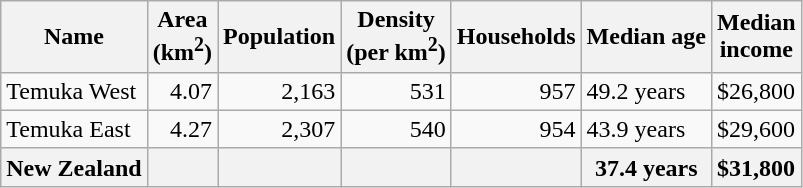<table class="wikitable">
<tr>
<th>Name</th>
<th>Area<br>(km<sup>2</sup>)</th>
<th>Population</th>
<th>Density<br>(per km<sup>2</sup>)</th>
<th>Households</th>
<th>Median age</th>
<th>Median<br>income</th>
</tr>
<tr>
<td>Temuka West</td>
<td style="text-align:right;">4.07</td>
<td style="text-align:right;">2,163</td>
<td style="text-align:right;">531</td>
<td style="text-align:right;">957</td>
<td>49.2 years</td>
<td>$26,800</td>
</tr>
<tr>
<td>Temuka East</td>
<td style="text-align:right;">4.27</td>
<td style="text-align:right;">2,307</td>
<td style="text-align:right;">540</td>
<td style="text-align:right;">954</td>
<td>43.9 years</td>
<td>$29,600</td>
</tr>
<tr>
<th>New Zealand</th>
<th></th>
<th></th>
<th></th>
<th></th>
<th>37.4 years</th>
<th style="text-align:left;">$31,800</th>
</tr>
</table>
